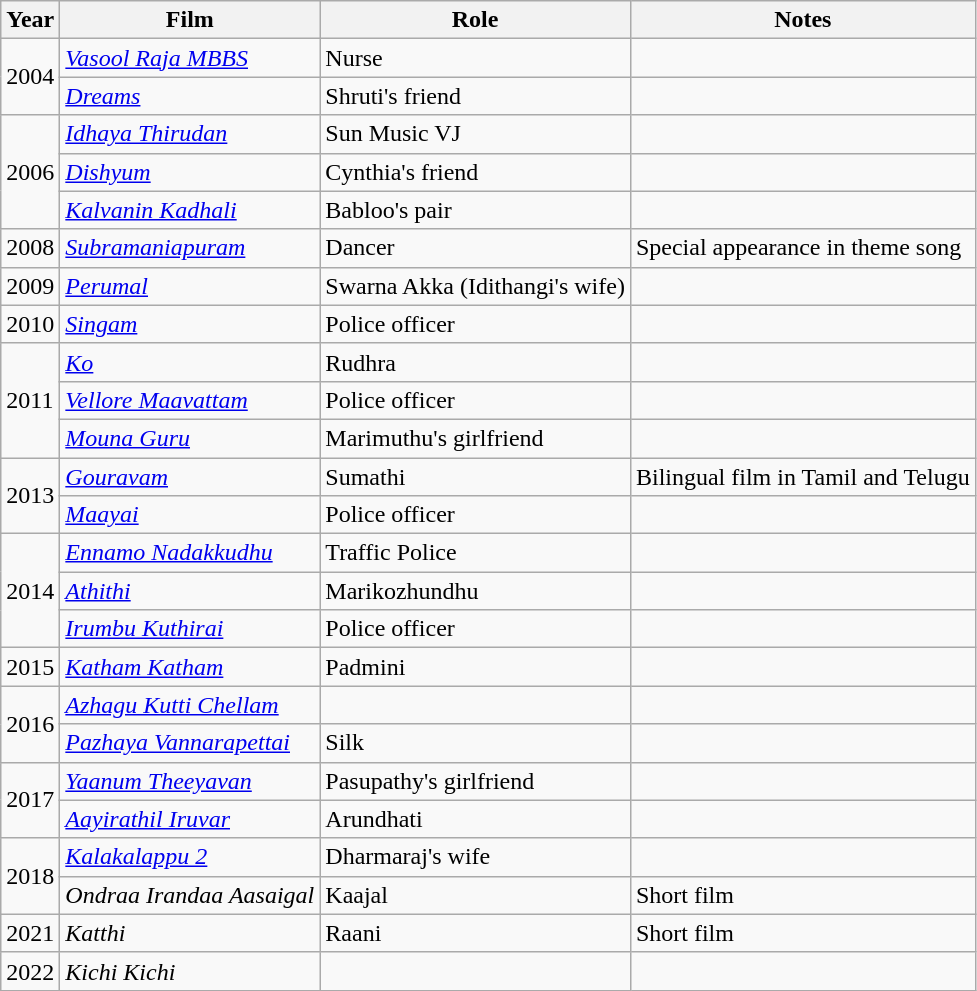<table class="wikitable">
<tr>
<th>Year</th>
<th>Film</th>
<th>Role</th>
<th>Notes</th>
</tr>
<tr>
<td rowspan="2">2004</td>
<td><em><a href='#'>Vasool Raja MBBS</a></em></td>
<td>Nurse</td>
<td></td>
</tr>
<tr>
<td><em><a href='#'>Dreams</a></em></td>
<td>Shruti's friend</td>
<td></td>
</tr>
<tr>
<td rowspan="3">2006</td>
<td><em><a href='#'>Idhaya Thirudan</a></em></td>
<td>Sun Music VJ</td>
<td></td>
</tr>
<tr>
<td><em><a href='#'>Dishyum</a></em></td>
<td>Cynthia's friend</td>
<td></td>
</tr>
<tr>
<td><em><a href='#'>Kalvanin Kadhali</a></em></td>
<td>Babloo's pair</td>
<td></td>
</tr>
<tr>
<td rowspan="1">2008</td>
<td><em><a href='#'>Subramaniapuram</a></em></td>
<td>Dancer</td>
<td>Special appearance in theme song</td>
</tr>
<tr>
<td rowspan="1">2009</td>
<td><em><a href='#'>Perumal</a></em></td>
<td>Swarna Akka (Idithangi's wife)</td>
<td></td>
</tr>
<tr>
<td rowspan="1">2010</td>
<td><em><a href='#'>Singam</a></em></td>
<td>Police officer</td>
<td></td>
</tr>
<tr>
<td rowspan="3">2011</td>
<td><em><a href='#'>Ko</a></em></td>
<td>Rudhra</td>
<td></td>
</tr>
<tr>
<td><em><a href='#'>Vellore Maavattam</a></em></td>
<td>Police officer</td>
<td></td>
</tr>
<tr>
<td><em><a href='#'>Mouna Guru</a></em></td>
<td>Marimuthu's girlfriend</td>
<td></td>
</tr>
<tr>
<td rowspan="2">2013</td>
<td><em><a href='#'>Gouravam</a></em></td>
<td>Sumathi</td>
<td>Bilingual film in Tamil and Telugu</td>
</tr>
<tr>
<td><em><a href='#'>Maayai</a></em></td>
<td>Police officer</td>
<td></td>
</tr>
<tr>
<td rowspan="3">2014</td>
<td><em><a href='#'>Ennamo Nadakkudhu</a></em></td>
<td>Traffic Police</td>
<td></td>
</tr>
<tr>
<td><em><a href='#'>Athithi</a></em></td>
<td>Marikozhundhu</td>
<td></td>
</tr>
<tr>
<td><em><a href='#'>Irumbu Kuthirai</a></em></td>
<td>Police officer</td>
<td></td>
</tr>
<tr>
<td rowspan="1">2015</td>
<td><em><a href='#'>Katham Katham</a></em></td>
<td>Padmini</td>
<td></td>
</tr>
<tr>
<td rowspan="2">2016</td>
<td><em><a href='#'>Azhagu Kutti Chellam</a></em></td>
<td></td>
<td></td>
</tr>
<tr>
<td><em><a href='#'>Pazhaya Vannarapettai</a></em></td>
<td>Silk</td>
<td></td>
</tr>
<tr>
<td rowspan="2">2017</td>
<td><em><a href='#'>Yaanum Theeyavan</a></em></td>
<td>Pasupathy's girlfriend</td>
<td></td>
</tr>
<tr>
<td><em><a href='#'>Aayirathil Iruvar</a></em></td>
<td>Arundhati</td>
<td></td>
</tr>
<tr>
<td rowspan="2">2018</td>
<td><em><a href='#'>Kalakalappu 2</a></em></td>
<td>Dharmaraj's wife</td>
<td></td>
</tr>
<tr>
<td><em>Ondraa Irandaa Aasaigal</em></td>
<td>Kaajal</td>
<td>Short film</td>
</tr>
<tr>
<td>2021</td>
<td><em>Katthi </em></td>
<td>Raani</td>
<td>Short film</td>
</tr>
<tr>
<td>2022</td>
<td><em>Kichi Kichi</em></td>
<td></td>
<td></td>
</tr>
</table>
